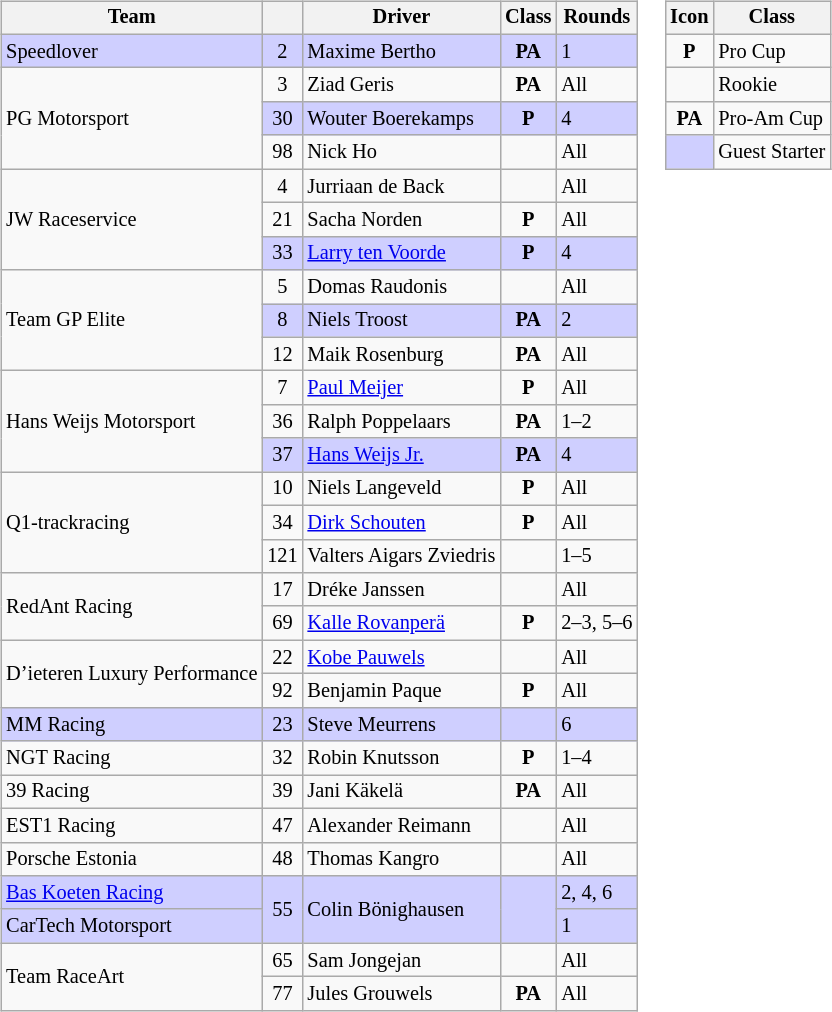<table>
<tr>
<td><br><table class="wikitable" style="font-size: 85%;">
<tr>
<th>Team</th>
<th></th>
<th>Driver</th>
<th>Class</th>
<th>Rounds</th>
</tr>
<tr>
<td style="background-color:#CFCFFF"> Speedlover</td>
<td style="background-color:#CFCFFF" align="center">2</td>
<td style="background-color:#CFCFFF"> Maxime Bertho</td>
<td style="background-color:#CFCFFF" align="center"><strong><span>PA</span></strong></td>
<td style="background-color:#CFCFFF">1</td>
</tr>
<tr>
<td rowspan="3"> PG Motorsport</td>
<td align="center">3</td>
<td> Ziad Geris</td>
<td align="center"><strong><span>PA</span></strong></td>
<td>All</td>
</tr>
<tr>
<td style="background-color:#CFCFFF" align="center">30</td>
<td style="background-color:#CFCFFF"> Wouter Boerekamps</td>
<td style="background-color:#CFCFFF" align="center"><strong><span>P</span></strong></td>
<td style="background-color:#CFCFFF">4</td>
</tr>
<tr>
<td align="center">98</td>
<td> Nick Ho</td>
<td align="center"></td>
<td>All</td>
</tr>
<tr>
<td rowspan="3"> JW Raceservice</td>
<td align="center">4</td>
<td> Jurriaan de Back</td>
<td align="center"></td>
<td>All</td>
</tr>
<tr>
<td align="center">21</td>
<td> Sacha Norden</td>
<td align="center"><strong><span>P</span></strong></td>
<td>All</td>
</tr>
<tr>
<td style="background-color:#CFCFFF" align="center">33</td>
<td style="background-color:#CFCFFF"> <a href='#'>Larry ten Voorde</a></td>
<td style="background-color:#CFCFFF" align="center"><strong><span>P</span></strong></td>
<td style="background-color:#CFCFFF">4</td>
</tr>
<tr>
<td rowspan="3"> Team GP Elite</td>
<td align="center">5</td>
<td> Domas Raudonis</td>
<td align="center"></td>
<td>All</td>
</tr>
<tr>
<td style="background-color:#CFCFFF" align="center">8</td>
<td style="background-color:#CFCFFF"> Niels Troost</td>
<td style="background-color:#CFCFFF" align="center"><strong><span>PA</span></strong></td>
<td style="background-color:#CFCFFF">2</td>
</tr>
<tr>
<td align="center">12</td>
<td> Maik Rosenburg</td>
<td align="center"><strong><span>PA</span></strong></td>
<td>All</td>
</tr>
<tr>
<td rowspan="3"> Hans Weijs Motorsport</td>
<td align="center">7</td>
<td> <a href='#'>Paul Meijer</a></td>
<td align="center"><strong><span>P</span></strong></td>
<td>All</td>
</tr>
<tr>
<td align="center">36</td>
<td> Ralph Poppelaars</td>
<td align="center"><strong><span>PA</span></strong></td>
<td>1–2</td>
</tr>
<tr>
<td style="background-color:#CFCFFF" align="center">37</td>
<td style="background-color:#CFCFFF"> <a href='#'>Hans Weijs Jr.</a></td>
<td style="background-color:#CFCFFF" align="center"><strong><span>PA</span></strong></td>
<td style="background-color:#CFCFFF">4</td>
</tr>
<tr>
<td rowspan="3"> Q1-trackracing</td>
<td align="center">10</td>
<td> Niels Langeveld</td>
<td align="center"><strong><span>P</span></strong></td>
<td>All</td>
</tr>
<tr>
<td align="center">34</td>
<td> <a href='#'>Dirk Schouten</a></td>
<td align="center"><strong><span>P</span></strong></td>
<td>All</td>
</tr>
<tr>
<td align="center">121</td>
<td nowrap> Valters Aigars Zviedris</td>
<td align="center"></td>
<td>1–5</td>
</tr>
<tr>
<td rowspan="2" nowrap> RedAnt Racing</td>
<td align="center">17</td>
<td> Dréke Janssen</td>
<td align="center"></td>
<td>All</td>
</tr>
<tr>
<td align="center">69</td>
<td> <a href='#'>Kalle Rovanperä</a></td>
<td align="center"><strong><span>P</span></strong></td>
<td>2–3, 5–6</td>
</tr>
<tr>
<td rowspan="2" nowrap> D’ieteren Luxury Performance</td>
<td align="center">22</td>
<td> <a href='#'>Kobe Pauwels</a></td>
<td align="center"></td>
<td>All</td>
</tr>
<tr>
<td align="center">92</td>
<td> Benjamin Paque</td>
<td align="center"><strong><span>P</span></strong></td>
<td>All</td>
</tr>
<tr>
<td style="background-color:#CFCFFF"> MM Racing</td>
<td style="background-color:#CFCFFF" align="center">23</td>
<td style="background-color:#CFCFFF"> Steve Meurrens</td>
<td style="background-color:#CFCFFF" align="center"></td>
<td style="background-color:#CFCFFF">6</td>
</tr>
<tr>
<td> NGT Racing</td>
<td align="center">32</td>
<td> Robin Knutsson</td>
<td align="center"><strong><span>P</span></strong></td>
<td>1–4</td>
</tr>
<tr>
<td> 39 Racing</td>
<td align="center">39</td>
<td> Jani Käkelä</td>
<td align="center"><strong><span>PA</span></strong></td>
<td>All</td>
</tr>
<tr>
<td> EST1 Racing</td>
<td align="center">47</td>
<td> Alexander Reimann</td>
<td align="center"></td>
<td>All</td>
</tr>
<tr>
<td> Porsche Estonia</td>
<td align="center">48</td>
<td> Thomas Kangro</td>
<td align="center"></td>
<td>All</td>
</tr>
<tr>
<td style="background-color:#CFCFFF"> <a href='#'>Bas Koeten Racing</a></td>
<td style="background-color:#CFCFFF" align="center" rowspan="2">55</td>
<td style="background-color:#CFCFFF" rowspan="2"> Colin Bönighausen</td>
<td style="background-color:#CFCFFF" align="center" rowspan="2"></td>
<td style="background-color:#CFCFFF">2, 4, 6</td>
</tr>
<tr>
<td align="left" style="background-color:#CFCFFF"> CarTech Motorsport</td>
<td style="background-color:#CFCFFF">1</td>
</tr>
<tr>
<td rowspan="2"> Team RaceArt</td>
<td align="center">65</td>
<td> Sam Jongejan</td>
<td align="center"></td>
<td>All</td>
</tr>
<tr>
<td align="center">77</td>
<td> Jules Grouwels</td>
<td align="center"><strong><span>PA</span></strong></td>
<td>All</td>
</tr>
</table>
</td>
<td valign="top"><br><table class="wikitable" style="font-size: 85%;">
<tr>
<th>Icon</th>
<th>Class</th>
</tr>
<tr>
<td align="center"><strong><span>P</span></strong></td>
<td>Pro Cup</td>
</tr>
<tr>
<td align="center"></td>
<td>Rookie</td>
</tr>
<tr>
<td align="center"><strong><span>PA</span></strong></td>
<td>Pro-Am Cup</td>
</tr>
<tr>
<td align="center" style="background-color:#CFCFFF"></td>
<td>Guest Starter</td>
</tr>
</table>
</td>
</tr>
</table>
